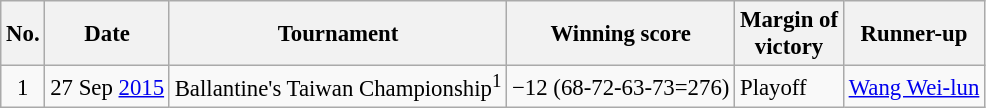<table class="wikitable" style="font-size:95%;">
<tr>
<th>No.</th>
<th>Date</th>
<th>Tournament</th>
<th>Winning score</th>
<th>Margin of<br>victory</th>
<th>Runner-up</th>
</tr>
<tr>
<td align=center>1</td>
<td align=right>27 Sep <a href='#'>2015</a></td>
<td>Ballantine's Taiwan Championship<sup>1</sup></td>
<td>−12 (68-72-63-73=276)</td>
<td>Playoff</td>
<td> <a href='#'>Wang Wei-lun</a></td>
</tr>
</table>
